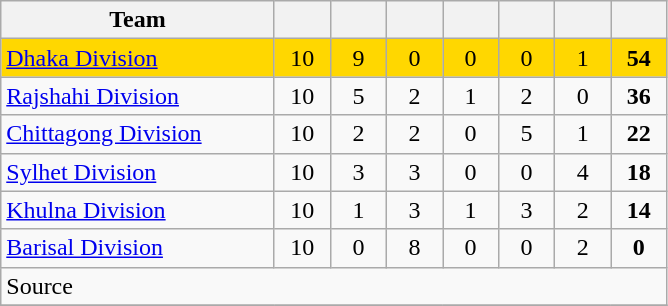<table class="wikitable">
<tr>
<th width=175>Team</th>
<th width=30></th>
<th width=30></th>
<th width=30></th>
<th width=30></th>
<th width=30></th>
<th width=30></th>
<th width=30></th>
</tr>
<tr style="background:gold">
<td><a href='#'>Dhaka Division</a></td>
<td align=center>10</td>
<td align=center>9</td>
<td align=center>0</td>
<td align=center>0</td>
<td align=center>0</td>
<td align=center>1</td>
<td align=center><strong>54</strong></td>
</tr>
<tr>
<td><a href='#'>Rajshahi Division</a></td>
<td align=center>10</td>
<td align=center>5</td>
<td align=center>2</td>
<td align=center>1</td>
<td align=center>2</td>
<td align=center>0</td>
<td align=center><strong>36</strong></td>
</tr>
<tr>
<td><a href='#'>Chittagong Division</a></td>
<td align=center>10</td>
<td align=center>2</td>
<td align=center>2</td>
<td align=center>0</td>
<td align=center>5</td>
<td align=center>1</td>
<td align=center><strong>22</strong></td>
</tr>
<tr>
<td><a href='#'>Sylhet Division</a></td>
<td align=center>10</td>
<td align=center>3</td>
<td align=center>3</td>
<td align=center>0</td>
<td align=center>0</td>
<td align=center>4</td>
<td align=center><strong>18</strong></td>
</tr>
<tr>
<td><a href='#'>Khulna Division</a></td>
<td align=center>10</td>
<td align=center>1</td>
<td align=center>3</td>
<td align=center>1</td>
<td align=center>3</td>
<td align=center>2</td>
<td align=center><strong>14</strong></td>
</tr>
<tr>
<td><a href='#'>Barisal Division</a></td>
<td align=center>10</td>
<td align=center>0</td>
<td align=center>8</td>
<td align=center>0</td>
<td align=center>0</td>
<td align=center>2</td>
<td align=center><strong>0</strong></td>
</tr>
<tr>
<td colspan="8">Source</td>
</tr>
<tr>
</tr>
</table>
